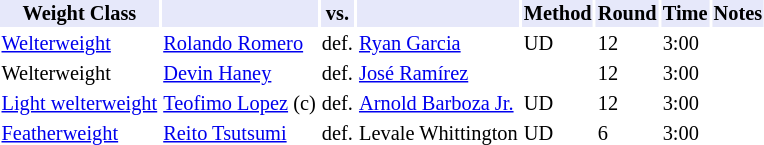<table class="toccolours" style="font-size: 85%;">
<tr>
<th style="background:#e6e8fa; color:#000; text-align:center;">Weight Class</th>
<th style="background:#e6e8fa; color:#000; text-align:center;"></th>
<th style="background:#e6e8fa; color:#000; text-align:center;">vs.</th>
<th style="background:#e6e8fa; color:#000; text-align:center;"></th>
<th style="background:#e6e8fa; color:#000; text-align:center;">Method</th>
<th style="background:#e6e8fa; color:#000; text-align:center;">Round</th>
<th style="background:#e6e8fa; color:#000; text-align:center;">Time</th>
<th style="background:#e6e8fa; color:#000; text-align:center;">Notes</th>
</tr>
<tr>
<td><a href='#'>Welterweight</a></td>
<td><a href='#'>Rolando Romero</a></td>
<td>def.</td>
<td><a href='#'>Ryan Garcia</a></td>
<td>UD</td>
<td>12</td>
<td>3:00</td>
<td></td>
</tr>
<tr>
<td>Welterweight</td>
<td><a href='#'>Devin Haney</a></td>
<td>def.</td>
<td><a href='#'>José Ramírez</a></td>
<td></td>
<td>12</td>
<td>3:00</td>
<td></td>
</tr>
<tr>
<td><a href='#'>Light welterweight</a></td>
<td><a href='#'>Teofimo Lopez</a> (c)</td>
<td>def.</td>
<td><a href='#'>Arnold Barboza Jr.</a></td>
<td>UD</td>
<td>12</td>
<td>3:00</td>
<td></td>
</tr>
<tr>
<td><a href='#'>Featherweight</a></td>
<td><a href='#'>Reito Tsutsumi</a></td>
<td>def.</td>
<td>Levale Whittington</td>
<td>UD</td>
<td>6</td>
<td>3:00</td>
<td></td>
</tr>
<tr>
</tr>
</table>
